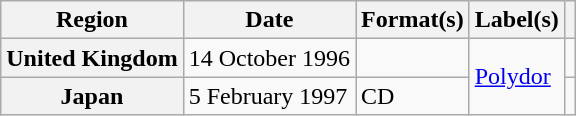<table class="wikitable plainrowheaders">
<tr>
<th scope="col">Region</th>
<th scope="col">Date</th>
<th scope="col">Format(s)</th>
<th scope="col">Label(s)</th>
<th scope="col"></th>
</tr>
<tr>
<th scope="row">United Kingdom</th>
<td>14 October 1996</td>
<td></td>
<td rowspan="2"><a href='#'>Polydor</a></td>
<td></td>
</tr>
<tr>
<th scope="row">Japan</th>
<td>5 February 1997</td>
<td>CD</td>
<td></td>
</tr>
</table>
